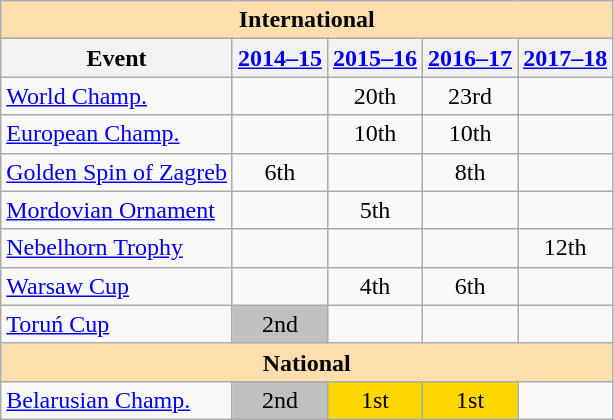<table class="wikitable" style="text-align:center">
<tr>
<th style="background-color: #ffdead; " colspan=5 align=center>International</th>
</tr>
<tr>
<th>Event</th>
<th><a href='#'>2014–15</a></th>
<th><a href='#'>2015–16</a></th>
<th><a href='#'>2016–17</a></th>
<th><a href='#'>2017–18</a></th>
</tr>
<tr>
<td align=left><a href='#'>World Champ.</a></td>
<td></td>
<td>20th</td>
<td>23rd</td>
<td></td>
</tr>
<tr>
<td align=left><a href='#'>European Champ.</a></td>
<td></td>
<td>10th</td>
<td>10th</td>
<td></td>
</tr>
<tr>
<td align=left> <a href='#'>Golden Spin of Zagreb</a></td>
<td>6th</td>
<td></td>
<td>8th</td>
<td></td>
</tr>
<tr>
<td align=left> <a href='#'>Mordovian Ornament</a></td>
<td></td>
<td>5th</td>
<td></td>
<td></td>
</tr>
<tr>
<td align=left> <a href='#'>Nebelhorn Trophy</a></td>
<td></td>
<td></td>
<td></td>
<td>12th</td>
</tr>
<tr>
<td align=left> <a href='#'>Warsaw Cup</a></td>
<td></td>
<td>4th</td>
<td>6th</td>
<td></td>
</tr>
<tr>
<td align=left><a href='#'>Toruń Cup</a></td>
<td bgcolor=silver>2nd</td>
<td></td>
<td></td>
<td></td>
</tr>
<tr>
<th style="background-color: #ffdead; " colspan=5 align=center>National</th>
</tr>
<tr>
<td align=left><a href='#'>Belarusian Champ.</a></td>
<td bgcolor=silver>2nd</td>
<td bgcolor=gold>1st</td>
<td bgcolor=gold>1st</td>
<td></td>
</tr>
</table>
